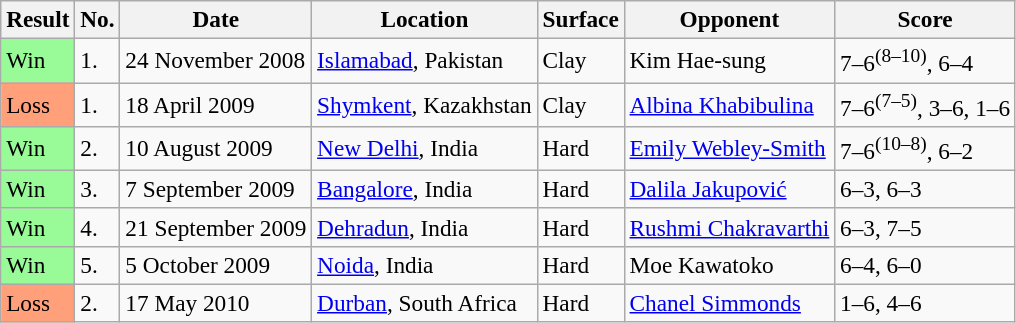<table class="sortable wikitable" style="font-size:97%;">
<tr>
<th>Result</th>
<th>No.</th>
<th>Date</th>
<th>Location</th>
<th>Surface</th>
<th>Opponent</th>
<th class="unsortable">Score</th>
</tr>
<tr>
<td style="background:#98fb98;">Win</td>
<td>1.</td>
<td>24 November 2008</td>
<td><a href='#'>Islamabad</a>, Pakistan</td>
<td>Clay</td>
<td> Kim Hae-sung</td>
<td>7–6<sup>(8–10)</sup>, 6–4</td>
</tr>
<tr>
<td style="background:#ffa07a;">Loss</td>
<td>1.</td>
<td>18 April 2009</td>
<td><a href='#'>Shymkent</a>, Kazakhstan</td>
<td>Clay</td>
<td> <a href='#'>Albina Khabibulina</a></td>
<td>7–6<sup>(7–5)</sup>, 3–6, 1–6</td>
</tr>
<tr>
<td style="background:#98fb98;">Win</td>
<td>2.</td>
<td>10 August 2009</td>
<td><a href='#'>New Delhi</a>, India</td>
<td>Hard</td>
<td> <a href='#'>Emily Webley-Smith</a></td>
<td>7–6<sup>(10–8)</sup>, 6–2</td>
</tr>
<tr>
<td style="background:#98fb98;">Win</td>
<td>3.</td>
<td>7 September 2009</td>
<td><a href='#'>Bangalore</a>, India</td>
<td>Hard</td>
<td> <a href='#'>Dalila Jakupović</a></td>
<td>6–3, 6–3</td>
</tr>
<tr>
<td style="background:#98fb98;">Win</td>
<td>4.</td>
<td>21 September 2009</td>
<td><a href='#'>Dehradun</a>, India</td>
<td>Hard</td>
<td> <a href='#'>Rushmi Chakravarthi</a></td>
<td>6–3, 7–5</td>
</tr>
<tr>
<td style="background:#98fb98;">Win</td>
<td>5.</td>
<td>5 October 2009</td>
<td><a href='#'>Noida</a>, India</td>
<td>Hard</td>
<td> Moe Kawatoko</td>
<td>6–4, 6–0</td>
</tr>
<tr>
<td style="background:#ffa07a;">Loss</td>
<td>2.</td>
<td>17 May 2010</td>
<td><a href='#'>Durban</a>, South Africa</td>
<td>Hard</td>
<td> <a href='#'>Chanel Simmonds</a></td>
<td>1–6, 4–6</td>
</tr>
</table>
